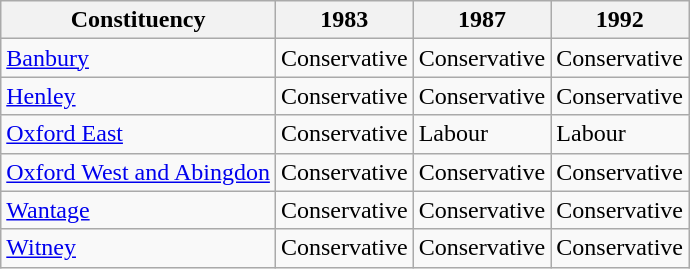<table class="wikitable">
<tr>
<th>Constituency</th>
<th>1983</th>
<th>1987</th>
<th>1992</th>
</tr>
<tr>
<td><a href='#'>Banbury</a></td>
<td bgcolor=>Conservative</td>
<td bgcolor=>Conservative</td>
<td bgcolor=>Conservative</td>
</tr>
<tr>
<td><a href='#'>Henley</a></td>
<td bgcolor=>Conservative</td>
<td bgcolor=>Conservative</td>
<td bgcolor=>Conservative</td>
</tr>
<tr>
<td><a href='#'>Oxford East</a></td>
<td bgcolor=>Conservative</td>
<td bgcolor=>Labour</td>
<td bgcolor=>Labour</td>
</tr>
<tr>
<td><a href='#'>Oxford West and Abingdon</a></td>
<td bgcolor=>Conservative</td>
<td bgcolor=>Conservative</td>
<td bgcolor=>Conservative</td>
</tr>
<tr>
<td><a href='#'>Wantage</a></td>
<td bgcolor=>Conservative</td>
<td bgcolor=>Conservative</td>
<td bgcolor=>Conservative</td>
</tr>
<tr>
<td><a href='#'>Witney</a></td>
<td bgcolor=>Conservative</td>
<td bgcolor=>Conservative</td>
<td bgcolor=>Conservative</td>
</tr>
</table>
